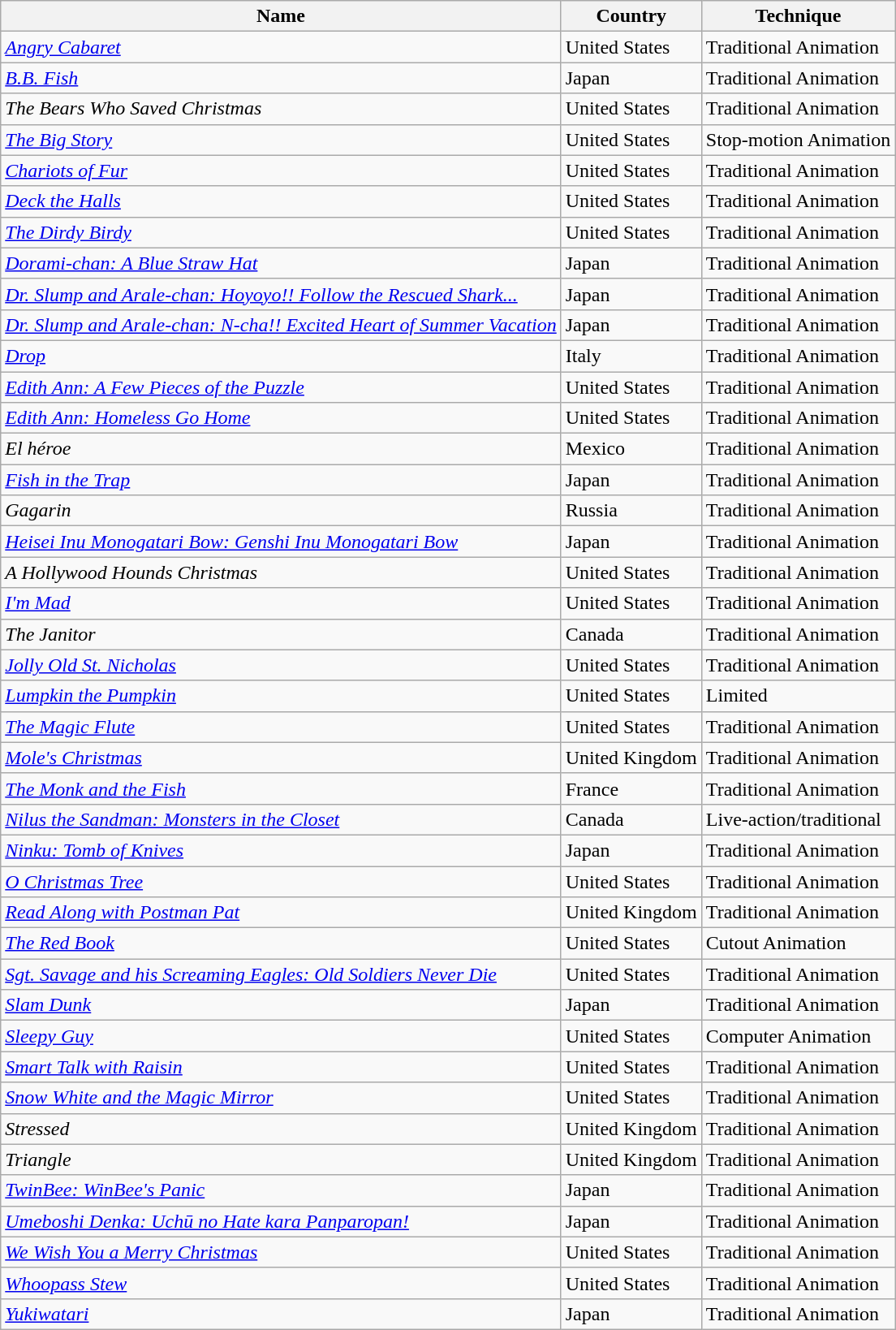<table class="wikitable sortable">
<tr>
<th>Name</th>
<th>Country</th>
<th>Technique</th>
</tr>
<tr>
<td><em><a href='#'>Angry Cabaret</a></em></td>
<td>United States</td>
<td>Traditional Animation</td>
</tr>
<tr>
<td><em><a href='#'>B.B. Fish</a></em></td>
<td>Japan</td>
<td>Traditional Animation</td>
</tr>
<tr>
<td><em>The Bears Who Saved Christmas</em></td>
<td>United States</td>
<td>Traditional Animation</td>
</tr>
<tr>
<td><em><a href='#'>The Big Story</a></em></td>
<td>United States</td>
<td>Stop-motion Animation</td>
</tr>
<tr>
<td><em><a href='#'>Chariots of Fur</a></em></td>
<td>United States</td>
<td>Traditional Animation</td>
</tr>
<tr>
<td><em><a href='#'>Deck the Halls</a></em></td>
<td>United States</td>
<td>Traditional Animation</td>
</tr>
<tr>
<td><em><a href='#'>The Dirdy Birdy</a></em></td>
<td>United States</td>
<td>Traditional Animation</td>
</tr>
<tr>
<td><em><a href='#'>Dorami-chan: A Blue Straw Hat</a></em></td>
<td>Japan</td>
<td>Traditional Animation</td>
</tr>
<tr>
<td><em><a href='#'>Dr. Slump and Arale-chan: Hoyoyo!! Follow the Rescued Shark...</a></em></td>
<td>Japan</td>
<td>Traditional Animation</td>
</tr>
<tr>
<td><em><a href='#'>Dr. Slump and Arale-chan: N-cha!! Excited Heart of Summer Vacation</a></em></td>
<td>Japan</td>
<td>Traditional Animation</td>
</tr>
<tr>
<td><em><a href='#'>Drop</a></em></td>
<td>Italy</td>
<td>Traditional Animation</td>
</tr>
<tr>
<td><em><a href='#'>Edith Ann: A Few Pieces of the Puzzle</a></em></td>
<td>United States</td>
<td>Traditional Animation</td>
</tr>
<tr>
<td><em><a href='#'>Edith Ann: Homeless Go Home</a></em></td>
<td>United States</td>
<td>Traditional Animation</td>
</tr>
<tr>
<td><em>El héroe</em></td>
<td>Mexico</td>
<td>Traditional Animation</td>
</tr>
<tr>
<td><em><a href='#'>Fish in the Trap</a></em></td>
<td>Japan</td>
<td>Traditional Animation</td>
</tr>
<tr>
<td><em>Gagarin</em></td>
<td>Russia</td>
<td>Traditional Animation</td>
</tr>
<tr>
<td><em><a href='#'>Heisei Inu Monogatari Bow: Genshi Inu Monogatari Bow</a></em></td>
<td>Japan</td>
<td>Traditional Animation</td>
</tr>
<tr>
<td><em>A Hollywood Hounds Christmas</em></td>
<td>United States</td>
<td>Traditional Animation</td>
</tr>
<tr>
<td><em><a href='#'>I'm Mad</a></em></td>
<td>United States</td>
<td>Traditional Animation</td>
</tr>
<tr>
<td><em>The Janitor</em></td>
<td>Canada</td>
<td>Traditional Animation</td>
</tr>
<tr>
<td><em><a href='#'>Jolly Old St. Nicholas</a></em></td>
<td>United States</td>
<td>Traditional Animation</td>
</tr>
<tr>
<td><em><a href='#'>Lumpkin the Pumpkin</a></em></td>
<td>United States</td>
<td>Limited</td>
</tr>
<tr>
<td><em><a href='#'>The Magic Flute</a></em></td>
<td>United States</td>
<td>Traditional Animation</td>
</tr>
<tr>
<td><em><a href='#'>Mole's Christmas</a></em></td>
<td>United Kingdom</td>
<td>Traditional Animation</td>
</tr>
<tr>
<td><em><a href='#'>The Monk and the Fish</a></em></td>
<td>France</td>
<td>Traditional Animation</td>
</tr>
<tr>
<td><em><a href='#'>Nilus the Sandman: Monsters in the Closet</a></em></td>
<td>Canada</td>
<td>Live-action/traditional</td>
</tr>
<tr>
<td><em><a href='#'>Ninku: Tomb of Knives</a></em></td>
<td>Japan</td>
<td>Traditional Animation</td>
</tr>
<tr>
<td><em><a href='#'>O Christmas Tree</a></em></td>
<td>United States</td>
<td>Traditional Animation</td>
</tr>
<tr>
<td><em><a href='#'>Read Along with Postman Pat</a></em></td>
<td>United Kingdom</td>
<td>Traditional Animation</td>
</tr>
<tr>
<td><em><a href='#'>The Red Book</a></em></td>
<td>United States</td>
<td>Cutout Animation</td>
</tr>
<tr>
<td><em><a href='#'>Sgt. Savage and his Screaming Eagles: Old Soldiers Never Die</a></em></td>
<td>United States</td>
<td>Traditional Animation</td>
</tr>
<tr>
<td><em><a href='#'>Slam Dunk</a></em></td>
<td>Japan</td>
<td>Traditional Animation</td>
</tr>
<tr>
<td><em><a href='#'>Sleepy Guy</a></em></td>
<td>United States</td>
<td>Computer Animation</td>
</tr>
<tr>
<td><em><a href='#'>Smart Talk with Raisin</a></em></td>
<td>United States</td>
<td>Traditional Animation</td>
</tr>
<tr>
<td><em><a href='#'>Snow White and the Magic Mirror</a></em></td>
<td>United States</td>
<td>Traditional Animation</td>
</tr>
<tr>
<td><em>Stressed</em></td>
<td>United Kingdom</td>
<td>Traditional Animation</td>
</tr>
<tr>
<td><em>Triangle</em></td>
<td>United Kingdom</td>
<td>Traditional Animation</td>
</tr>
<tr>
<td><em><a href='#'>TwinBee: WinBee's  Panic</a></em></td>
<td>Japan</td>
<td>Traditional Animation</td>
</tr>
<tr>
<td><em><a href='#'>Umeboshi Denka: Uchū no Hate kara Panparopan!</a></em></td>
<td>Japan</td>
<td>Traditional Animation</td>
</tr>
<tr>
<td><em><a href='#'>We Wish You a Merry Christmas</a></em></td>
<td>United States</td>
<td>Traditional Animation</td>
</tr>
<tr>
<td><em><a href='#'>Whoopass Stew</a></em></td>
<td>United States</td>
<td>Traditional Animation</td>
</tr>
<tr>
<td><em><a href='#'>Yukiwatari</a></em></td>
<td>Japan</td>
<td>Traditional Animation</td>
</tr>
</table>
